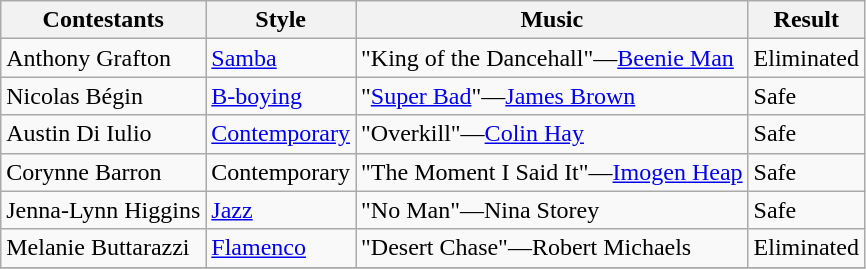<table class="wikitable">
<tr>
<th>Contestants</th>
<th>Style</th>
<th>Music</th>
<th>Result</th>
</tr>
<tr>
<td>Anthony Grafton</td>
<td><a href='#'>Samba</a></td>
<td>"King of the Dancehall"—<a href='#'>Beenie Man</a></td>
<td>Eliminated</td>
</tr>
<tr>
<td>Nicolas Bégin</td>
<td><a href='#'>B-boying</a></td>
<td>"<a href='#'>Super Bad</a>"—<a href='#'>James Brown</a></td>
<td>Safe</td>
</tr>
<tr>
<td>Austin Di Iulio</td>
<td><a href='#'>Contemporary</a></td>
<td>"Overkill"—<a href='#'>Colin Hay</a></td>
<td>Safe</td>
</tr>
<tr>
<td>Corynne Barron</td>
<td>Contemporary</td>
<td>"The Moment I Said It"—<a href='#'>Imogen Heap</a></td>
<td>Safe</td>
</tr>
<tr>
<td>Jenna-Lynn Higgins</td>
<td><a href='#'>Jazz</a></td>
<td>"No Man"—Nina Storey</td>
<td>Safe</td>
</tr>
<tr>
<td>Melanie Buttarazzi</td>
<td><a href='#'>Flamenco</a></td>
<td>"Desert Chase"—Robert Michaels</td>
<td>Eliminated</td>
</tr>
<tr>
</tr>
</table>
